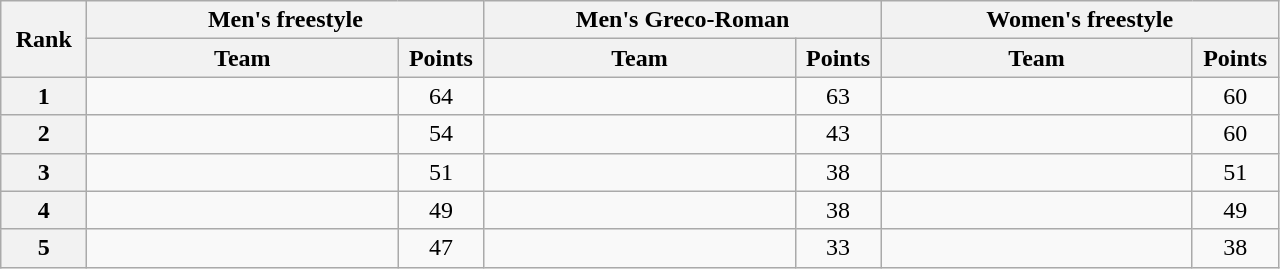<table class="wikitable" style="text-align:center;">
<tr>
<th rowspan="2" width="50">Rank</th>
<th colspan="2">Men's freestyle</th>
<th colspan="2">Men's Greco-Roman</th>
<th colspan="2">Women's freestyle</th>
</tr>
<tr>
<th width="200">Team</th>
<th width="50">Points</th>
<th width="200">Team</th>
<th width="50">Points</th>
<th width="200">Team</th>
<th width="50">Points</th>
</tr>
<tr>
<th>1</th>
<td align="left"></td>
<td>64</td>
<td align="left"></td>
<td>63</td>
<td align="left"></td>
<td>60</td>
</tr>
<tr>
<th>2</th>
<td align="left"></td>
<td>54</td>
<td align="left"></td>
<td>43</td>
<td align="left"></td>
<td>60</td>
</tr>
<tr>
<th>3</th>
<td align="left"></td>
<td>51</td>
<td align="left"></td>
<td>38</td>
<td align="left"></td>
<td>51</td>
</tr>
<tr>
<th>4</th>
<td align="left"></td>
<td>49</td>
<td align="left"></td>
<td>38</td>
<td align="left"></td>
<td>49</td>
</tr>
<tr>
<th>5</th>
<td align="left"></td>
<td>47</td>
<td align="left"></td>
<td>33</td>
<td align="left"></td>
<td>38</td>
</tr>
</table>
